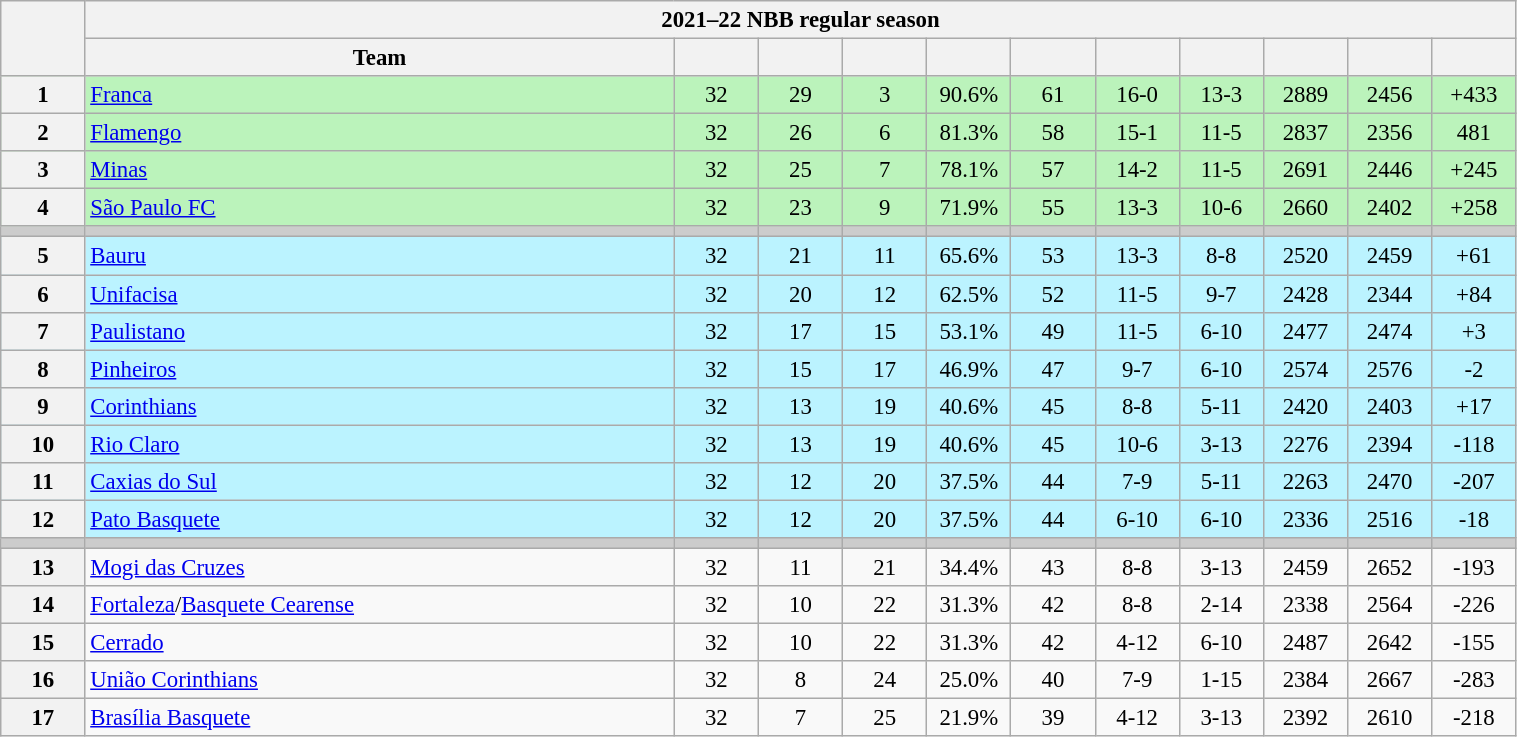<table class="wikitable" width="80%" style="font-size:95%; text-align:center">
<tr>
<th rowspan="2" width="5%"></th>
<th colspan="11" style="text-align:center"><strong>2021–22 NBB regular season</strong></th>
</tr>
<tr>
<th width="35%">Team</th>
<th width="5%"></th>
<th width="5%"></th>
<th width="5%"></th>
<th width="5%"></th>
<th width="5%"></th>
<th width="5%"></th>
<th width="5%"></th>
<th width="5%"></th>
<th width="5%"></th>
<th width="5%"></th>
</tr>
<tr style="background-color:#BBF3BB;">
<th>1</th>
<td style="text-align:left;"><a href='#'>Franca</a></td>
<td>32</td>
<td>29</td>
<td>3</td>
<td>90.6%</td>
<td>61</td>
<td>16-0</td>
<td>13-3</td>
<td>2889</td>
<td>2456</td>
<td>+433</td>
</tr>
<tr style="background-color:#BBF3BB;">
<th>2</th>
<td style="text-align:left;"><a href='#'>Flamengo</a></td>
<td>32</td>
<td>26</td>
<td>6</td>
<td>81.3%</td>
<td>58</td>
<td>15-1</td>
<td>11-5</td>
<td>2837</td>
<td>2356</td>
<td>481</td>
</tr>
<tr style="background-color:#BBF3BB;">
<th>3</th>
<td style="text-align:left;"><a href='#'>Minas</a></td>
<td>32</td>
<td>25</td>
<td>7</td>
<td>78.1%</td>
<td>57</td>
<td>14-2</td>
<td>11-5</td>
<td>2691</td>
<td>2446</td>
<td>+245</td>
</tr>
<tr style="background-color:#BBF3BB;">
<th>4</th>
<td style="text-align:left;"><a href='#'>São Paulo FC</a></td>
<td>32</td>
<td>23</td>
<td>9</td>
<td>71.9%</td>
<td>55</td>
<td>13-3</td>
<td>10-6</td>
<td>2660</td>
<td>2402</td>
<td>+258</td>
</tr>
<tr style="background-color:#CCCCCC">
<td></td>
<td></td>
<td></td>
<td></td>
<td></td>
<td></td>
<td></td>
<td></td>
<td></td>
<td></td>
<td></td>
<td></td>
</tr>
<tr style="background-color:#BBF3FF;">
<th>5</th>
<td style="text-align:left;"><a href='#'>Bauru</a></td>
<td>32</td>
<td>21</td>
<td>11</td>
<td>65.6%</td>
<td>53</td>
<td>13-3</td>
<td>8-8</td>
<td>2520</td>
<td>2459</td>
<td>+61</td>
</tr>
<tr style="background-color:#BBF3FF;">
<th>6</th>
<td style="text-align:left;"><a href='#'>Unifacisa</a></td>
<td>32</td>
<td>20</td>
<td>12</td>
<td>62.5%</td>
<td>52</td>
<td>11-5</td>
<td>9-7</td>
<td>2428</td>
<td>2344</td>
<td>+84</td>
</tr>
<tr style="background-color:#BBF3FF;">
<th>7</th>
<td style="text-align:left;"><a href='#'>Paulistano</a></td>
<td>32</td>
<td>17</td>
<td>15</td>
<td>53.1%</td>
<td>49</td>
<td>11-5</td>
<td>6-10</td>
<td>2477</td>
<td>2474</td>
<td>+3</td>
</tr>
<tr style="background-color:#BBF3FF;">
<th>8</th>
<td style="text-align:left;"><a href='#'>Pinheiros</a></td>
<td>32</td>
<td>15</td>
<td>17</td>
<td>46.9%</td>
<td>47</td>
<td>9-7</td>
<td>6-10</td>
<td>2574</td>
<td>2576</td>
<td>-2</td>
</tr>
<tr style="background-color:#BBF3FF;">
<th>9</th>
<td style="text-align:left;"><a href='#'>Corinthians</a></td>
<td>32</td>
<td>13</td>
<td>19</td>
<td>40.6%</td>
<td>45</td>
<td>8-8</td>
<td>5-11</td>
<td>2420</td>
<td>2403</td>
<td>+17</td>
</tr>
<tr style="background-color:#BBF3FF;">
<th>10</th>
<td style="text-align:left;"><a href='#'>Rio Claro</a></td>
<td>32</td>
<td>13</td>
<td>19</td>
<td>40.6%</td>
<td>45</td>
<td>10-6</td>
<td>3-13</td>
<td>2276</td>
<td>2394</td>
<td>-118</td>
</tr>
<tr style="background-color:#BBF3FF;">
<th>11</th>
<td style="text-align:left;"><a href='#'>Caxias do Sul</a></td>
<td>32</td>
<td>12</td>
<td>20</td>
<td>37.5%</td>
<td>44</td>
<td>7-9</td>
<td>5-11</td>
<td>2263</td>
<td>2470</td>
<td>-207</td>
</tr>
<tr style="background-color:#BBF3FF;">
<th>12</th>
<td style="text-align:left;"><a href='#'>Pato Basquete</a></td>
<td>32</td>
<td>12</td>
<td>20</td>
<td>37.5%</td>
<td>44</td>
<td>6-10</td>
<td>6-10</td>
<td>2336</td>
<td>2516</td>
<td>-18</td>
</tr>
<tr style="background-color:#CCCCCC">
<td></td>
<td></td>
<td></td>
<td></td>
<td></td>
<td></td>
<td></td>
<td></td>
<td></td>
<td></td>
<td></td>
<td></td>
</tr>
<tr>
<th>13</th>
<td style="text-align:left;"><a href='#'>Mogi das Cruzes</a></td>
<td>32</td>
<td>11</td>
<td>21</td>
<td>34.4%</td>
<td>43</td>
<td>8-8</td>
<td>3-13</td>
<td>2459</td>
<td>2652</td>
<td>-193</td>
</tr>
<tr>
<th>14</th>
<td style="text-align:left;"><a href='#'>Fortaleza</a>/<a href='#'>Basquete Cearense</a></td>
<td>32</td>
<td>10</td>
<td>22</td>
<td>31.3%</td>
<td>42</td>
<td>8-8</td>
<td>2-14</td>
<td>2338</td>
<td>2564</td>
<td>-226</td>
</tr>
<tr>
<th>15</th>
<td style="text-align:left;"><a href='#'>Cerrado</a></td>
<td>32</td>
<td>10</td>
<td>22</td>
<td>31.3%</td>
<td>42</td>
<td>4-12</td>
<td>6-10</td>
<td>2487</td>
<td>2642</td>
<td>-155</td>
</tr>
<tr>
<th>16</th>
<td style="text-align:left;"><a href='#'>União Corinthians</a></td>
<td>32</td>
<td>8</td>
<td>24</td>
<td>25.0%</td>
<td>40</td>
<td>7-9</td>
<td>1-15</td>
<td>2384</td>
<td>2667</td>
<td>-283</td>
</tr>
<tr>
<th>17</th>
<td style="text-align:left;"><a href='#'>Brasília Basquete</a></td>
<td>32</td>
<td>7</td>
<td>25</td>
<td>21.9%</td>
<td>39</td>
<td>4-12</td>
<td>3-13</td>
<td>2392</td>
<td>2610</td>
<td>-218</td>
</tr>
</table>
